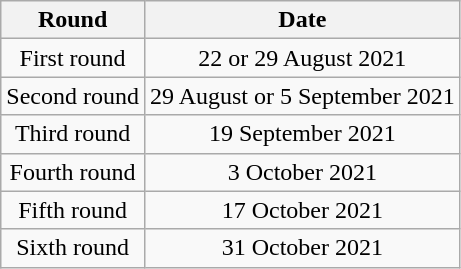<table class=wikitable style="text-align: center">
<tr>
<th>Round</th>
<th>Date</th>
</tr>
<tr>
<td>First round</td>
<td>22 or 29 August 2021</td>
</tr>
<tr>
<td>Second round</td>
<td>29 August or 5 September 2021</td>
</tr>
<tr>
<td>Third round</td>
<td>19 September 2021</td>
</tr>
<tr>
<td>Fourth round</td>
<td>3 October 2021</td>
</tr>
<tr>
<td>Fifth round</td>
<td>17 October 2021</td>
</tr>
<tr>
<td>Sixth round</td>
<td>31 October 2021</td>
</tr>
</table>
